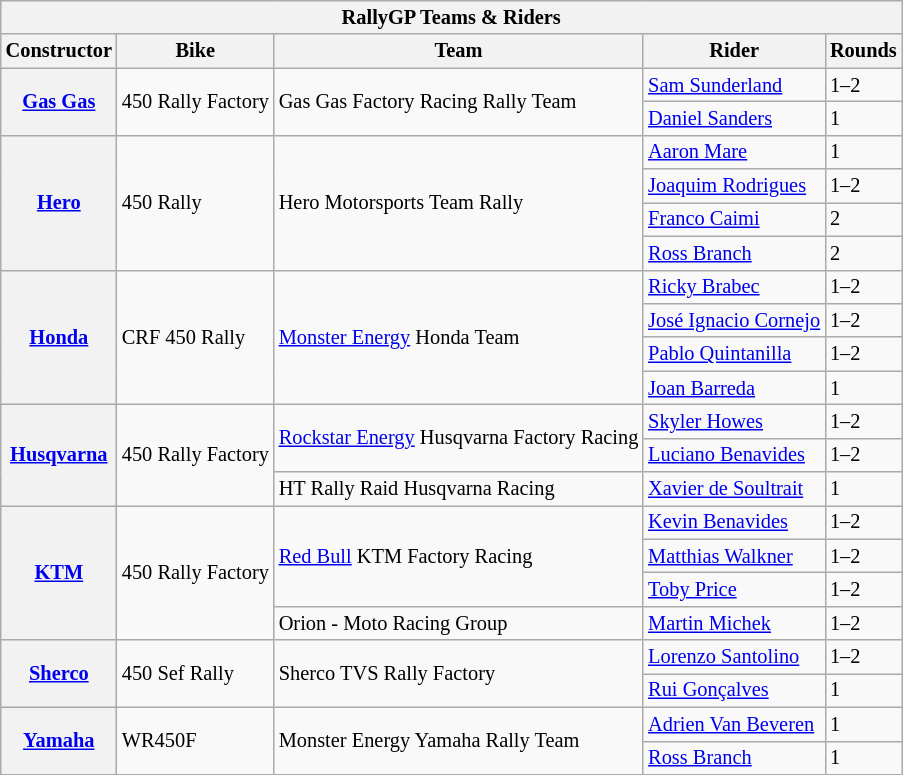<table class="wikitable" style="font-size: 85%;">
<tr>
<th colspan=5><strong>RallyGP Teams & Riders</strong></th>
</tr>
<tr>
<th>Constructor</th>
<th>Bike</th>
<th>Team</th>
<th>Rider</th>
<th>Rounds</th>
</tr>
<tr>
<th rowspan=2><a href='#'>Gas Gas</a></th>
<td rowspan=2>450 Rally Factory</td>
<td rowspan=2> Gas Gas Factory Racing Rally Team</td>
<td> <a href='#'>Sam Sunderland</a></td>
<td>1–2</td>
</tr>
<tr>
<td> <a href='#'>Daniel Sanders</a></td>
<td>1</td>
</tr>
<tr>
<th rowspan=4><a href='#'>Hero</a></th>
<td rowspan=4>450 Rally</td>
<td rowspan=4> Hero Motorsports Team Rally</td>
<td> <a href='#'>Aaron Mare</a></td>
<td>1</td>
</tr>
<tr>
<td> <a href='#'>Joaquim Rodrigues</a></td>
<td>1–2</td>
</tr>
<tr>
<td> <a href='#'>Franco Caimi</a></td>
<td>2</td>
</tr>
<tr>
<td> <a href='#'>Ross Branch</a></td>
<td>2</td>
</tr>
<tr>
<th rowspan=4><a href='#'>Honda</a></th>
<td rowspan=4>CRF 450 Rally</td>
<td rowspan=4> <a href='#'>Monster Energy</a> Honda Team</td>
<td> <a href='#'>Ricky Brabec</a></td>
<td>1–2</td>
</tr>
<tr>
<td> <a href='#'>José Ignacio Cornejo</a></td>
<td>1–2</td>
</tr>
<tr>
<td> <a href='#'>Pablo Quintanilla</a></td>
<td>1–2</td>
</tr>
<tr>
<td> <a href='#'>Joan Barreda</a></td>
<td>1</td>
</tr>
<tr>
<th rowspan=3><a href='#'>Husqvarna</a></th>
<td rowspan=3>450 Rally Factory</td>
<td rowspan=2> <a href='#'>Rockstar Energy</a> Husqvarna Factory Racing</td>
<td> <a href='#'>Skyler Howes</a></td>
<td>1–2</td>
</tr>
<tr>
<td> <a href='#'>Luciano Benavides</a></td>
<td>1–2</td>
</tr>
<tr>
<td> HT Rally Raid Husqvarna Racing</td>
<td> <a href='#'>Xavier de Soultrait</a></td>
<td>1</td>
</tr>
<tr>
<th rowspan=4><a href='#'>KTM</a></th>
<td rowspan=4>450 Rally Factory</td>
<td rowspan=3> <a href='#'>Red Bull</a> KTM Factory Racing</td>
<td> <a href='#'>Kevin Benavides</a></td>
<td>1–2</td>
</tr>
<tr>
<td> <a href='#'>Matthias Walkner</a></td>
<td>1–2</td>
</tr>
<tr>
<td> <a href='#'>Toby Price</a></td>
<td>1–2</td>
</tr>
<tr>
<td> Orion - Moto Racing Group</td>
<td> <a href='#'>Martin Michek</a></td>
<td>1–2</td>
</tr>
<tr>
<th rowspan=2><a href='#'>Sherco</a></th>
<td rowspan=2>450 Sef Rally</td>
<td rowspan=2> Sherco TVS Rally Factory</td>
<td> <a href='#'>Lorenzo Santolino</a></td>
<td>1–2</td>
</tr>
<tr>
<td> <a href='#'>Rui Gonçalves</a></td>
<td>1</td>
</tr>
<tr>
<th rowspan=2><a href='#'>Yamaha</a></th>
<td rowspan=2>WR450F</td>
<td rowspan=2> Monster Energy Yamaha Rally Team</td>
<td> <a href='#'>Adrien Van Beveren</a></td>
<td>1</td>
</tr>
<tr>
<td> <a href='#'>Ross Branch</a></td>
<td>1</td>
</tr>
<tr>
</tr>
</table>
